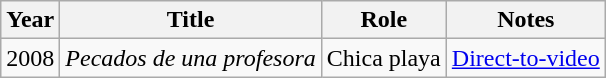<table class="wikitable sortable">
<tr>
<th>Year</th>
<th>Title</th>
<th>Role</th>
<th class="unsortable">Notes</th>
</tr>
<tr>
<td>2008</td>
<td><em>Pecados de una profesora</em></td>
<td>Chica playa</td>
<td><a href='#'>Direct-to-video</a></td>
</tr>
</table>
